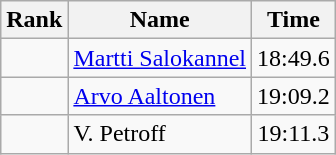<table class="wikitable" style="text-align:center">
<tr>
<th>Rank</th>
<th>Name</th>
<th>Time</th>
</tr>
<tr>
<td></td>
<td align=left><a href='#'>Martti Salokannel</a></td>
<td>18:49.6</td>
</tr>
<tr>
<td></td>
<td align=left><a href='#'>Arvo Aaltonen</a></td>
<td>19:09.2</td>
</tr>
<tr>
<td></td>
<td align=left>V. Petroff</td>
<td>19:11.3</td>
</tr>
</table>
